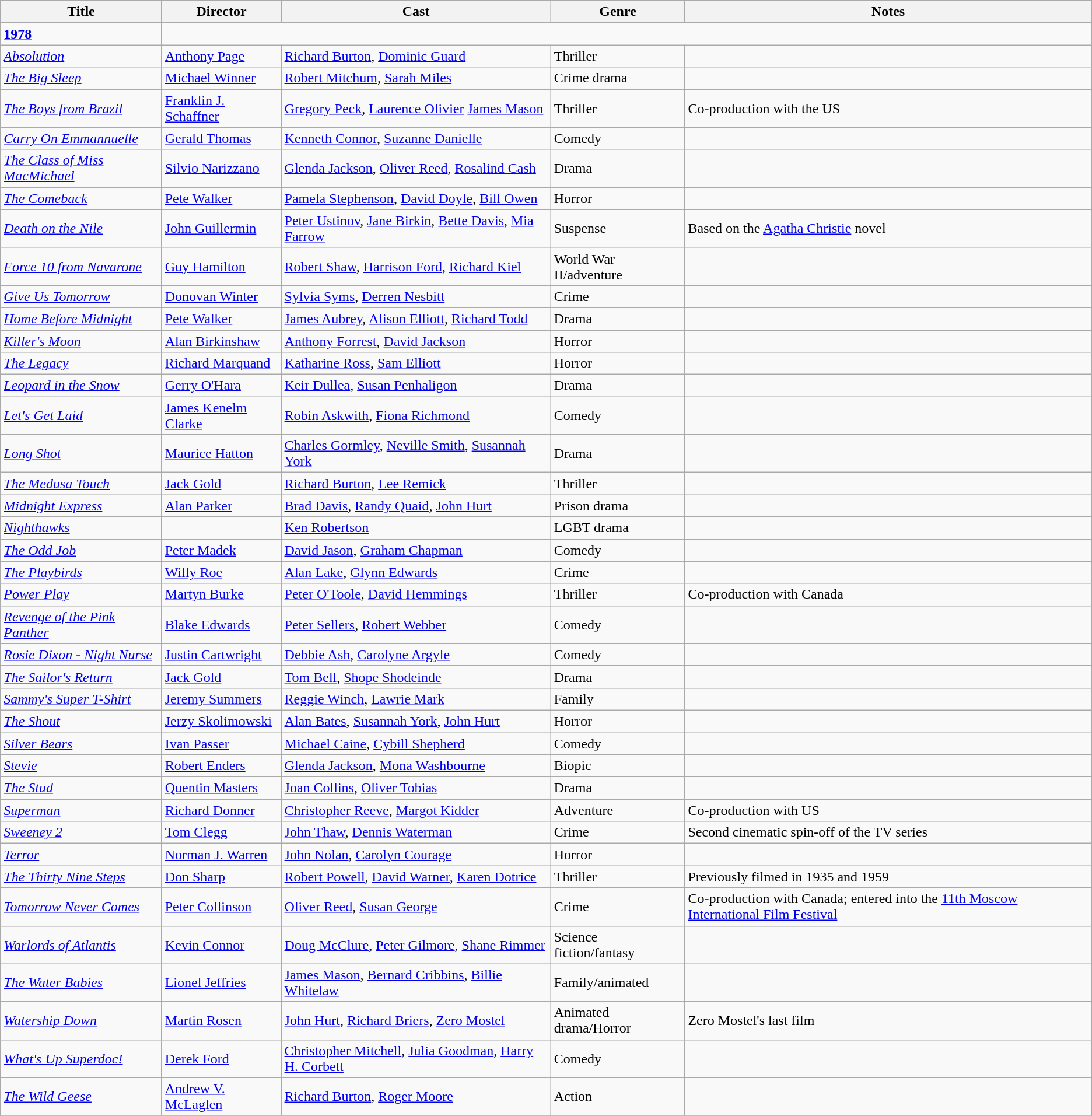<table class="wikitable">
<tr>
</tr>
<tr>
<th>Title</th>
<th>Director</th>
<th>Cast</th>
<th>Genre</th>
<th>Notes</th>
</tr>
<tr>
<td><strong><a href='#'>1978</a></strong></td>
</tr>
<tr>
<td><em><a href='#'>Absolution</a></em></td>
<td><a href='#'>Anthony Page</a></td>
<td><a href='#'>Richard Burton</a>, <a href='#'>Dominic Guard</a></td>
<td>Thriller</td>
<td></td>
</tr>
<tr>
<td><em><a href='#'>The Big Sleep</a></em></td>
<td><a href='#'>Michael Winner</a></td>
<td><a href='#'>Robert Mitchum</a>, <a href='#'>Sarah Miles</a></td>
<td>Crime drama</td>
<td></td>
</tr>
<tr>
<td><em><a href='#'>The Boys from Brazil</a></em></td>
<td><a href='#'>Franklin J. Schaffner</a></td>
<td><a href='#'>Gregory Peck</a>, <a href='#'>Laurence Olivier</a> <a href='#'>James Mason</a></td>
<td>Thriller</td>
<td>Co-production with the US</td>
</tr>
<tr>
<td><em><a href='#'>Carry On Emmannuelle</a></em></td>
<td><a href='#'>Gerald Thomas</a></td>
<td><a href='#'>Kenneth Connor</a>, <a href='#'>Suzanne Danielle</a></td>
<td>Comedy</td>
<td></td>
</tr>
<tr>
<td><em><a href='#'>The Class of Miss MacMichael</a></em></td>
<td><a href='#'>Silvio Narizzano</a></td>
<td><a href='#'>Glenda Jackson</a>, <a href='#'>Oliver Reed</a>, <a href='#'>Rosalind Cash</a></td>
<td>Drama</td>
<td></td>
</tr>
<tr>
<td><em><a href='#'>The Comeback</a></em></td>
<td><a href='#'>Pete Walker</a></td>
<td><a href='#'>Pamela Stephenson</a>, <a href='#'>David Doyle</a>, <a href='#'>Bill Owen</a></td>
<td>Horror</td>
<td></td>
</tr>
<tr>
<td><em><a href='#'>Death on the Nile</a></em></td>
<td><a href='#'>John Guillermin</a></td>
<td><a href='#'>Peter Ustinov</a>, <a href='#'>Jane Birkin</a>, <a href='#'>Bette Davis</a>, <a href='#'>Mia Farrow</a></td>
<td>Suspense</td>
<td>Based on the <a href='#'>Agatha Christie</a> novel</td>
</tr>
<tr>
<td><em><a href='#'>Force 10 from Navarone</a></em></td>
<td><a href='#'>Guy Hamilton</a></td>
<td><a href='#'>Robert Shaw</a>, <a href='#'>Harrison Ford</a>, <a href='#'>Richard Kiel</a></td>
<td>World War II/adventure</td>
<td></td>
</tr>
<tr>
<td><em><a href='#'>Give Us Tomorrow</a></em></td>
<td><a href='#'>Donovan Winter</a></td>
<td><a href='#'>Sylvia Syms</a>, <a href='#'>Derren Nesbitt</a></td>
<td>Crime</td>
<td></td>
</tr>
<tr>
<td><em><a href='#'>Home Before Midnight</a></em></td>
<td><a href='#'>Pete Walker</a></td>
<td><a href='#'>James Aubrey</a>, <a href='#'>Alison Elliott</a>, <a href='#'>Richard Todd</a></td>
<td>Drama</td>
<td></td>
</tr>
<tr>
<td><em><a href='#'>Killer's Moon</a></em></td>
<td><a href='#'>Alan Birkinshaw</a></td>
<td><a href='#'>Anthony Forrest</a>, <a href='#'>David Jackson</a></td>
<td>Horror</td>
<td></td>
</tr>
<tr>
<td><em><a href='#'>The Legacy</a></em></td>
<td><a href='#'>Richard Marquand</a></td>
<td><a href='#'>Katharine Ross</a>, <a href='#'>Sam Elliott</a></td>
<td>Horror</td>
<td></td>
</tr>
<tr>
<td><em><a href='#'>Leopard in the Snow</a></em></td>
<td><a href='#'>Gerry O'Hara</a></td>
<td><a href='#'>Keir Dullea</a>, <a href='#'>Susan Penhaligon</a></td>
<td>Drama</td>
<td></td>
</tr>
<tr>
<td><em><a href='#'>Let's Get Laid</a></em></td>
<td><a href='#'>James Kenelm Clarke</a></td>
<td><a href='#'>Robin Askwith</a>, <a href='#'>Fiona Richmond</a></td>
<td>Comedy</td>
<td></td>
</tr>
<tr>
<td><em><a href='#'>Long Shot</a></em></td>
<td><a href='#'>Maurice Hatton</a></td>
<td><a href='#'>Charles Gormley</a>, <a href='#'>Neville Smith</a>, <a href='#'>Susannah York</a></td>
<td>Drama</td>
<td></td>
</tr>
<tr>
<td><em><a href='#'>The Medusa Touch</a></em></td>
<td><a href='#'>Jack Gold</a></td>
<td><a href='#'>Richard Burton</a>, <a href='#'>Lee Remick</a></td>
<td>Thriller</td>
<td></td>
</tr>
<tr>
<td><em><a href='#'>Midnight Express</a></em></td>
<td><a href='#'>Alan Parker</a></td>
<td><a href='#'>Brad Davis</a>, <a href='#'>Randy Quaid</a>, <a href='#'>John Hurt</a></td>
<td>Prison drama</td>
<td></td>
</tr>
<tr>
<td><em><a href='#'>Nighthawks</a></em></td>
<td></td>
<td><a href='#'>Ken Robertson</a></td>
<td>LGBT drama</td>
<td></td>
</tr>
<tr>
<td><em><a href='#'>The Odd Job</a></em></td>
<td><a href='#'>Peter Madek</a></td>
<td><a href='#'>David Jason</a>, <a href='#'>Graham Chapman</a></td>
<td>Comedy</td>
<td></td>
</tr>
<tr>
<td><em><a href='#'>The Playbirds</a></em></td>
<td><a href='#'>Willy Roe</a></td>
<td><a href='#'>Alan Lake</a>, <a href='#'>Glynn Edwards</a></td>
<td>Crime</td>
<td></td>
</tr>
<tr>
<td><em><a href='#'>Power Play</a></em></td>
<td><a href='#'>Martyn Burke</a></td>
<td><a href='#'>Peter O'Toole</a>, <a href='#'>David Hemmings</a></td>
<td>Thriller</td>
<td>Co-production with Canada</td>
</tr>
<tr>
<td><em><a href='#'>Revenge of the Pink Panther</a></em></td>
<td><a href='#'>Blake Edwards</a></td>
<td><a href='#'>Peter Sellers</a>, <a href='#'>Robert Webber</a></td>
<td>Comedy</td>
<td></td>
</tr>
<tr>
<td><em><a href='#'>Rosie Dixon - Night Nurse</a></em></td>
<td><a href='#'>Justin Cartwright</a></td>
<td><a href='#'>Debbie Ash</a>, <a href='#'>Carolyne Argyle</a></td>
<td>Comedy</td>
<td></td>
</tr>
<tr>
<td><em><a href='#'>The Sailor's Return</a></em></td>
<td><a href='#'>Jack Gold</a></td>
<td><a href='#'>Tom Bell</a>, <a href='#'>Shope Shodeinde</a></td>
<td>Drama</td>
<td></td>
</tr>
<tr>
<td><em><a href='#'>Sammy's Super T-Shirt</a></em></td>
<td><a href='#'>Jeremy Summers</a></td>
<td><a href='#'>Reggie Winch</a>, <a href='#'>Lawrie Mark</a></td>
<td>Family</td>
<td></td>
</tr>
<tr>
<td><em><a href='#'>The Shout</a></em></td>
<td><a href='#'>Jerzy Skolimowski</a></td>
<td><a href='#'>Alan Bates</a>, <a href='#'>Susannah York</a>, <a href='#'>John Hurt</a></td>
<td>Horror</td>
<td></td>
</tr>
<tr>
<td><em><a href='#'>Silver Bears</a></em></td>
<td><a href='#'>Ivan Passer</a></td>
<td><a href='#'>Michael Caine</a>, <a href='#'>Cybill Shepherd</a></td>
<td>Comedy</td>
<td></td>
</tr>
<tr>
<td><em><a href='#'>Stevie</a></em></td>
<td><a href='#'>Robert Enders</a></td>
<td><a href='#'>Glenda Jackson</a>, <a href='#'>Mona Washbourne</a></td>
<td>Biopic</td>
<td></td>
</tr>
<tr>
<td><em><a href='#'>The Stud</a></em></td>
<td><a href='#'>Quentin Masters</a></td>
<td><a href='#'>Joan Collins</a>, <a href='#'>Oliver Tobias</a></td>
<td>Drama</td>
<td></td>
</tr>
<tr>
<td><em><a href='#'>Superman</a></em></td>
<td><a href='#'>Richard Donner</a></td>
<td><a href='#'>Christopher Reeve</a>, <a href='#'>Margot Kidder</a></td>
<td>Adventure</td>
<td>Co-production with US</td>
</tr>
<tr>
<td><em><a href='#'>Sweeney 2</a></em></td>
<td><a href='#'>Tom Clegg</a></td>
<td><a href='#'>John Thaw</a>, <a href='#'>Dennis Waterman</a></td>
<td>Crime</td>
<td>Second cinematic spin-off of the TV series</td>
</tr>
<tr>
<td><em><a href='#'>Terror</a></em></td>
<td><a href='#'>Norman J. Warren</a></td>
<td><a href='#'>John Nolan</a>, <a href='#'>Carolyn Courage</a></td>
<td>Horror</td>
<td></td>
</tr>
<tr>
<td><em><a href='#'>The Thirty Nine Steps</a></em></td>
<td><a href='#'>Don Sharp</a></td>
<td><a href='#'>Robert Powell</a>, <a href='#'>David Warner</a>, <a href='#'>Karen Dotrice</a></td>
<td>Thriller</td>
<td>Previously filmed in 1935 and 1959</td>
</tr>
<tr>
<td><em><a href='#'>Tomorrow Never Comes</a></em></td>
<td><a href='#'>Peter Collinson</a></td>
<td><a href='#'>Oliver Reed</a>, <a href='#'>Susan George</a></td>
<td>Crime</td>
<td>Co-production with Canada; entered into the <a href='#'>11th Moscow International Film Festival</a></td>
</tr>
<tr>
<td><em><a href='#'>Warlords of Atlantis</a></em></td>
<td><a href='#'>Kevin Connor</a></td>
<td><a href='#'>Doug McClure</a>, <a href='#'>Peter Gilmore</a>, <a href='#'>Shane Rimmer</a></td>
<td>Science fiction/fantasy</td>
<td></td>
</tr>
<tr>
<td><em><a href='#'>The Water Babies</a></em></td>
<td><a href='#'>Lionel Jeffries</a></td>
<td><a href='#'>James Mason</a>, <a href='#'>Bernard Cribbins</a>, <a href='#'>Billie Whitelaw</a></td>
<td>Family/animated</td>
<td></td>
</tr>
<tr>
<td><em><a href='#'>Watership Down</a></em></td>
<td><a href='#'>Martin Rosen</a></td>
<td><a href='#'>John Hurt</a>, <a href='#'>Richard Briers</a>, <a href='#'>Zero Mostel</a></td>
<td>Animated drama/Horror</td>
<td>Zero Mostel's last film</td>
</tr>
<tr>
<td><em><a href='#'>What's Up Superdoc!</a></em></td>
<td><a href='#'>Derek Ford</a></td>
<td><a href='#'>Christopher Mitchell</a>, <a href='#'>Julia Goodman</a>, <a href='#'>Harry H. Corbett</a></td>
<td>Comedy</td>
<td></td>
</tr>
<tr>
<td><em><a href='#'>The Wild Geese</a></em></td>
<td><a href='#'>Andrew V. McLaglen</a></td>
<td><a href='#'>Richard Burton</a>, <a href='#'>Roger Moore</a></td>
<td>Action</td>
<td></td>
</tr>
<tr>
</tr>
</table>
